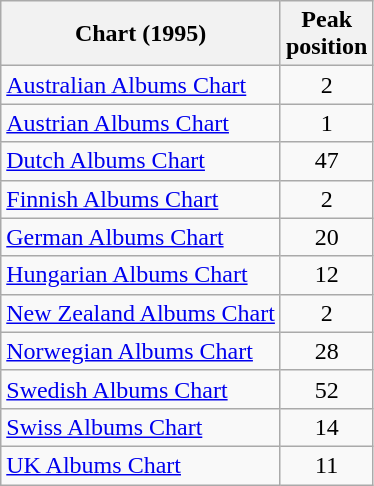<table class="wikitable sortable">
<tr>
<th style="text-align:center;">Chart (1995)</th>
<th style="text-align:center;">Peak<br>position</th>
</tr>
<tr>
<td align="left"><a href='#'>Australian Albums Chart</a></td>
<td style="text-align:center;">2</td>
</tr>
<tr>
<td align="left"><a href='#'>Austrian Albums Chart</a></td>
<td style="text-align:center;">1</td>
</tr>
<tr>
<td align="left"><a href='#'>Dutch Albums Chart</a></td>
<td style="text-align:center;">47</td>
</tr>
<tr>
<td align="left"><a href='#'>Finnish Albums Chart</a></td>
<td style="text-align:center;">2</td>
</tr>
<tr>
<td align="left"><a href='#'>German Albums Chart</a></td>
<td style="text-align:center;">20</td>
</tr>
<tr>
<td align="left"><a href='#'>Hungarian Albums Chart</a></td>
<td style="text-align:center;">12</td>
</tr>
<tr>
<td align="left"><a href='#'>New Zealand Albums Chart</a></td>
<td style="text-align:center;">2</td>
</tr>
<tr>
<td align="left"><a href='#'>Norwegian Albums Chart</a></td>
<td style="text-align:center;">28</td>
</tr>
<tr>
<td align="left"><a href='#'>Swedish Albums Chart</a></td>
<td style="text-align:center;">52</td>
</tr>
<tr>
<td align="left"><a href='#'>Swiss Albums Chart</a></td>
<td style="text-align:center;">14</td>
</tr>
<tr>
<td align="left"><a href='#'>UK Albums Chart</a></td>
<td style="text-align:center;">11</td>
</tr>
</table>
